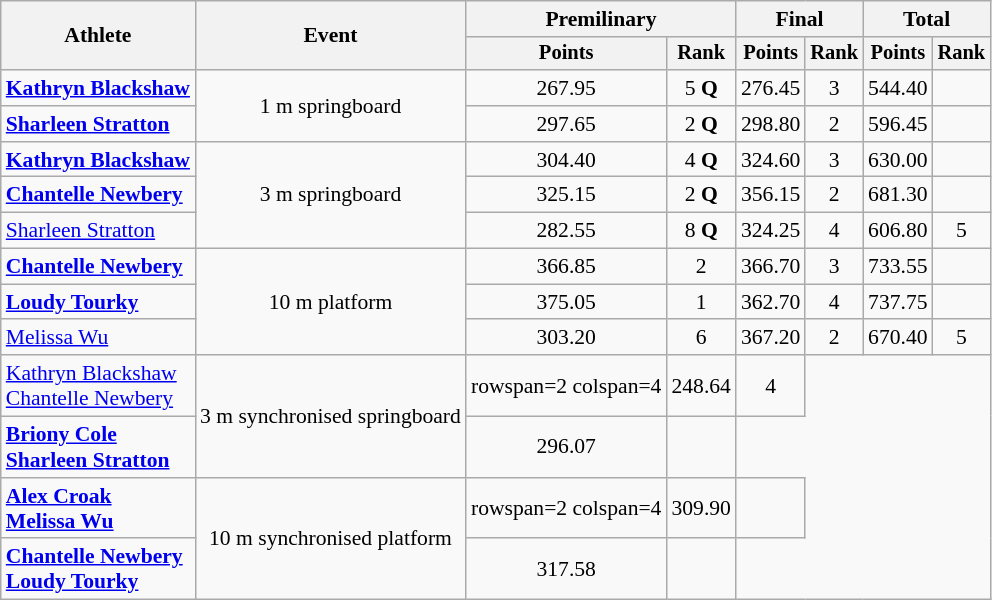<table class=wikitable style="font-size:90%;text-align:center">
<tr>
<th rowspan=2>Athlete</th>
<th rowspan=2>Event</th>
<th colspan=2>Premilinary</th>
<th colspan=2>Final</th>
<th colspan=2>Total</th>
</tr>
<tr style="font-size:95%">
<th>Points</th>
<th>Rank</th>
<th>Points</th>
<th>Rank</th>
<th>Points</th>
<th>Rank</th>
</tr>
<tr>
<td align=left><strong><a href='#'>Kathryn Blackshaw</a></strong></td>
<td rowspan=2>1 m springboard</td>
<td>267.95</td>
<td>5 <strong>Q</strong></td>
<td>276.45</td>
<td>3</td>
<td>544.40</td>
<td></td>
</tr>
<tr>
<td align=left><strong><a href='#'>Sharleen Stratton</a></strong></td>
<td>297.65</td>
<td>2 <strong>Q</strong></td>
<td>298.80</td>
<td>2</td>
<td>596.45</td>
<td></td>
</tr>
<tr>
<td align=left><strong><a href='#'>Kathryn Blackshaw</a></strong></td>
<td rowspan=3>3 m springboard</td>
<td>304.40</td>
<td>4 <strong>Q</strong></td>
<td>324.60</td>
<td>3</td>
<td>630.00</td>
<td></td>
</tr>
<tr>
<td align=left><strong><a href='#'>Chantelle Newbery</a></strong></td>
<td>325.15</td>
<td>2 <strong>Q</strong></td>
<td>356.15</td>
<td>2</td>
<td>681.30</td>
<td></td>
</tr>
<tr>
<td align=left><a href='#'>Sharleen Stratton</a></td>
<td>282.55</td>
<td>8 <strong>Q</strong></td>
<td>324.25</td>
<td>4</td>
<td>606.80</td>
<td>5</td>
</tr>
<tr>
<td align=left><strong><a href='#'>Chantelle Newbery</a></strong></td>
<td rowspan=3>10 m platform</td>
<td>366.85</td>
<td>2</td>
<td>366.70</td>
<td>3</td>
<td>733.55</td>
<td></td>
</tr>
<tr>
<td align=left><strong><a href='#'>Loudy Tourky</a></strong></td>
<td>375.05</td>
<td>1</td>
<td>362.70</td>
<td>4</td>
<td>737.75</td>
<td></td>
</tr>
<tr>
<td align=left><a href='#'>Melissa Wu</a></td>
<td>303.20</td>
<td>6</td>
<td>367.20</td>
<td>2</td>
<td>670.40</td>
<td>5</td>
</tr>
<tr>
<td align=left><a href='#'>Kathryn Blackshaw</a><br><a href='#'>Chantelle Newbery</a></td>
<td rowspan=2>3 m synchronised springboard</td>
<td>rowspan=2 colspan=4 </td>
<td>248.64</td>
<td>4</td>
</tr>
<tr>
<td align=left><strong><a href='#'>Briony Cole</a><br><a href='#'>Sharleen Stratton</a></strong></td>
<td>296.07</td>
<td></td>
</tr>
<tr>
<td align=left><strong><a href='#'>Alex Croak</a><br><a href='#'>Melissa Wu</a></strong></td>
<td rowspan=2>10 m synchronised platform</td>
<td>rowspan=2 colspan=4 </td>
<td>309.90</td>
<td></td>
</tr>
<tr>
<td align=left><strong><a href='#'>Chantelle Newbery</a><br><a href='#'>Loudy Tourky</a></strong></td>
<td>317.58</td>
<td></td>
</tr>
</table>
